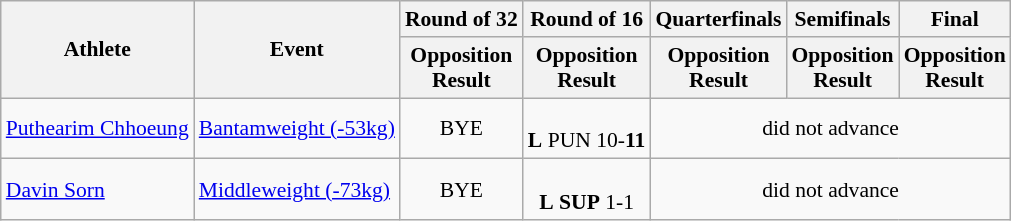<table class="wikitable" style="font-size:90%">
<tr>
<th rowspan=2>Athlete</th>
<th rowspan=2>Event</th>
<th>Round of 32</th>
<th>Round of 16</th>
<th>Quarterfinals</th>
<th>Semifinals</th>
<th>Final</th>
</tr>
<tr>
<th>Opposition<br>Result</th>
<th>Opposition<br>Result</th>
<th>Opposition<br>Result</th>
<th>Opposition<br>Result</th>
<th>Opposition<br>Result</th>
</tr>
<tr>
<td><a href='#'>Puthearim Chhoeung</a></td>
<td><a href='#'>Bantamweight (-53kg)</a></td>
<td align=center>BYE</td>
<td align=center><br><strong>L</strong> PUN 10-<strong>11</strong></td>
<td align=center colspan="7">did not advance</td>
</tr>
<tr>
<td><a href='#'>Davin Sorn</a></td>
<td><a href='#'>Middleweight (-73kg)</a></td>
<td align=center>BYE</td>
<td align=center><br><strong>L</strong> <strong>SUP</strong> 1-1</td>
<td align=center colspan="7">did not advance</td>
</tr>
</table>
